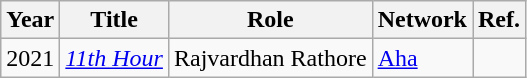<table class="wikitable">
<tr>
<th>Year</th>
<th>Title</th>
<th>Role</th>
<th>Network</th>
<th>Ref.</th>
</tr>
<tr>
<td>2021</td>
<td><em><a href='#'>11th Hour</a></em></td>
<td>Rajvardhan Rathore</td>
<td><a href='#'>Aha</a></td>
<td></td>
</tr>
</table>
